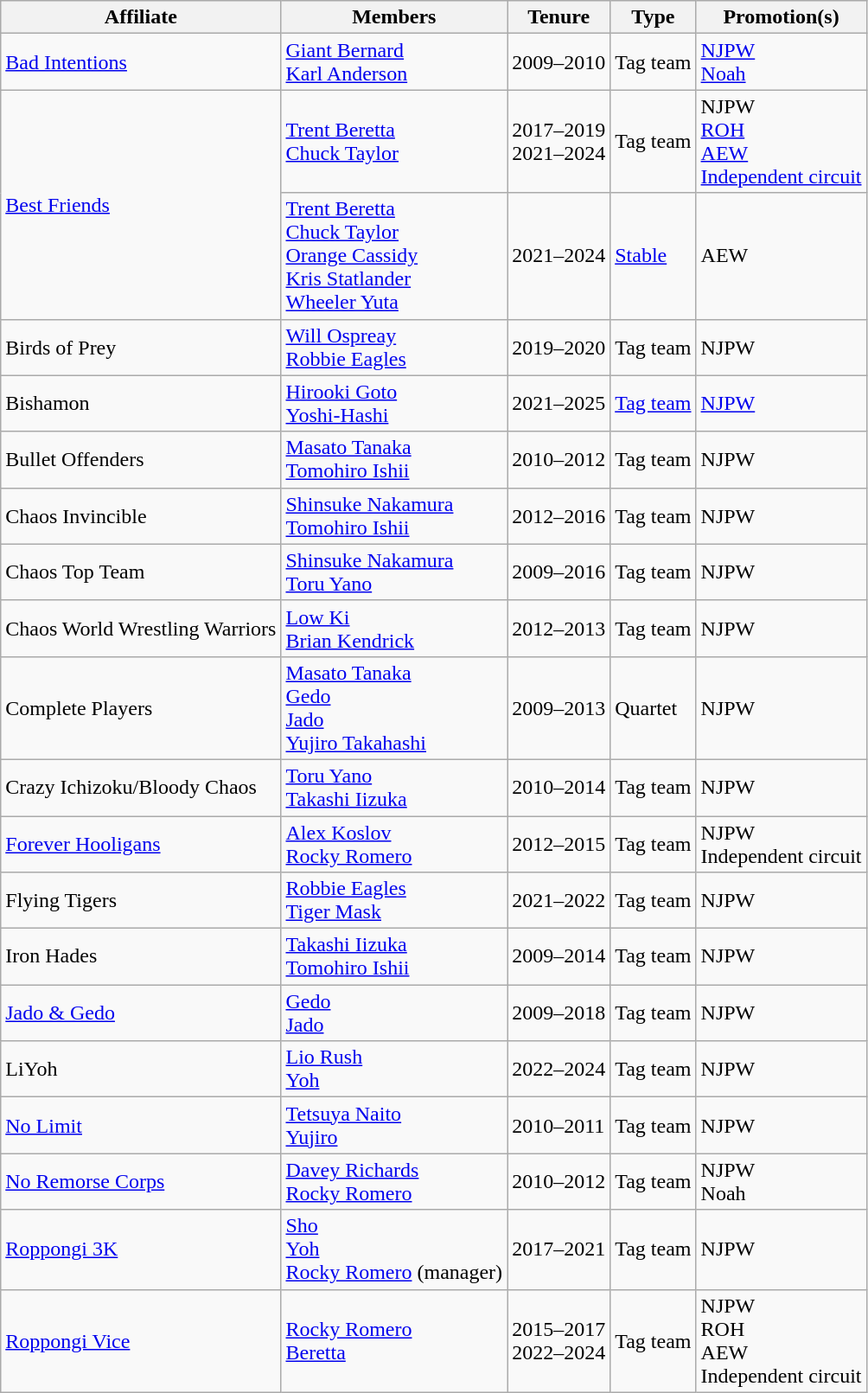<table class="wikitable sortable">
<tr>
<th>Affiliate</th>
<th>Members</th>
<th>Tenure</th>
<th>Type</th>
<th>Promotion(s)</th>
</tr>
<tr>
<td><a href='#'>Bad Intentions</a></td>
<td><a href='#'>Giant Bernard</a><br><a href='#'>Karl Anderson</a></td>
<td>2009–2010</td>
<td>Tag team</td>
<td><a href='#'>NJPW</a><br><a href='#'>Noah</a></td>
</tr>
<tr>
<td rowspan="2"><a href='#'>Best Friends</a></td>
<td><a href='#'>Trent Beretta</a><br><a href='#'>Chuck Taylor</a></td>
<td>2017–2019<br>2021–2024</td>
<td>Tag team</td>
<td>NJPW<br><a href='#'>ROH</a><br><a href='#'>AEW</a><br><a href='#'>Independent circuit</a></td>
</tr>
<tr>
<td><a href='#'>Trent Beretta</a><br><a href='#'>Chuck Taylor</a><br><a href='#'>Orange Cassidy</a><br><a href='#'>Kris Statlander</a><br><a href='#'>Wheeler Yuta</a></td>
<td>2021–2024</td>
<td><a href='#'>Stable</a></td>
<td>AEW</td>
</tr>
<tr>
<td>Birds of Prey</td>
<td><a href='#'>Will Ospreay</a><br><a href='#'>Robbie Eagles</a></td>
<td>2019–2020</td>
<td>Tag team</td>
<td>NJPW</td>
</tr>
<tr>
<td>Bishamon</td>
<td><a href='#'>Hirooki Goto</a><br><a href='#'>Yoshi-Hashi</a></td>
<td>2021–2025</td>
<td><a href='#'>Tag team</a></td>
<td><a href='#'>NJPW</a></td>
</tr>
<tr>
<td>Bullet Offenders</td>
<td><a href='#'>Masato Tanaka</a><br><a href='#'>Tomohiro Ishii</a></td>
<td>2010–2012</td>
<td>Tag team</td>
<td>NJPW</td>
</tr>
<tr>
<td>Chaos Invincible</td>
<td><a href='#'>Shinsuke Nakamura</a><br><a href='#'>Tomohiro Ishii</a></td>
<td>2012–2016</td>
<td>Tag team</td>
<td>NJPW</td>
</tr>
<tr>
<td>Chaos Top Team</td>
<td><a href='#'>Shinsuke Nakamura</a><br><a href='#'>Toru Yano</a></td>
<td>2009–2016</td>
<td>Tag team</td>
<td>NJPW</td>
</tr>
<tr>
<td>Chaos World Wrestling Warriors</td>
<td><a href='#'>Low Ki</a><br><a href='#'>Brian Kendrick</a></td>
<td>2012–2013</td>
<td>Tag team</td>
<td>NJPW</td>
</tr>
<tr>
<td>Complete Players</td>
<td><a href='#'>Masato Tanaka</a><br> <a href='#'>Gedo</a><br><a href='#'>Jado</a><br><a href='#'>Yujiro Takahashi</a></td>
<td>2009–2013</td>
<td>Quartet</td>
<td>NJPW</td>
</tr>
<tr>
<td>Crazy Ichizoku/Bloody Chaos</td>
<td><a href='#'>Toru Yano</a><br><a href='#'>Takashi Iizuka</a></td>
<td>2010–2014</td>
<td>Tag team</td>
<td>NJPW</td>
</tr>
<tr>
<td><a href='#'>Forever Hooligans</a></td>
<td><a href='#'>Alex Koslov</a><br><a href='#'>Rocky Romero</a></td>
<td>2012–2015</td>
<td>Tag team</td>
<td>NJPW<br>Independent circuit</td>
</tr>
<tr>
<td>Flying Tigers</td>
<td><a href='#'>Robbie Eagles</a><br><a href='#'>Tiger Mask</a></td>
<td>2021–2022</td>
<td>Tag team</td>
<td>NJPW</td>
</tr>
<tr>
<td>Iron Hades</td>
<td><a href='#'>Takashi Iizuka</a><br><a href='#'>Tomohiro Ishii</a></td>
<td>2009–2014</td>
<td>Tag team</td>
<td>NJPW</td>
</tr>
<tr>
<td><a href='#'>Jado & Gedo</a></td>
<td><a href='#'>Gedo</a><br><a href='#'>Jado</a></td>
<td>2009–2018</td>
<td>Tag team</td>
<td>NJPW</td>
</tr>
<tr>
<td>LiYoh</td>
<td><a href='#'>Lio Rush</a><br><a href='#'>Yoh</a><br></td>
<td>2022–2024</td>
<td>Tag team</td>
<td>NJPW</td>
</tr>
<tr>
<td><a href='#'>No Limit</a></td>
<td><a href='#'>Tetsuya Naito</a><br><a href='#'>Yujiro</a></td>
<td>2010–2011</td>
<td>Tag team</td>
<td>NJPW</td>
</tr>
<tr>
<td><a href='#'>No Remorse Corps</a></td>
<td><a href='#'>Davey Richards</a><br><a href='#'>Rocky Romero</a></td>
<td>2010–2012</td>
<td>Tag team</td>
<td>NJPW<br>Noah</td>
</tr>
<tr>
<td><a href='#'>Roppongi 3K</a></td>
<td><a href='#'>Sho</a><br><a href='#'>Yoh</a><br><a href='#'>Rocky Romero</a> (manager)</td>
<td>2017–2021</td>
<td>Tag team</td>
<td>NJPW</td>
</tr>
<tr>
<td><a href='#'>Roppongi Vice</a></td>
<td><a href='#'>Rocky Romero</a><br><a href='#'>Beretta</a></td>
<td>2015–2017<br>2022–2024</td>
<td>Tag team</td>
<td>NJPW<br>ROH<br>AEW<br>Independent circuit</td>
</tr>
</table>
